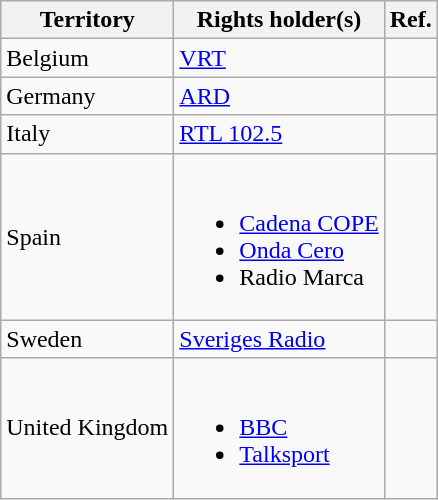<table class="wikitable">
<tr>
<th>Territory</th>
<th>Rights holder(s)</th>
<th>Ref.</th>
</tr>
<tr>
<td>Belgium</td>
<td><a href='#'>VRT</a></td>
<td></td>
</tr>
<tr>
<td>Germany</td>
<td><a href='#'>ARD</a></td>
<td></td>
</tr>
<tr>
<td>Italy</td>
<td><a href='#'>RTL 102.5</a></td>
<td></td>
</tr>
<tr>
<td>Spain</td>
<td><br><ul><li><a href='#'>Cadena COPE</a></li><li><a href='#'>Onda Cero</a></li><li>Radio Marca</li></ul></td>
<td></td>
</tr>
<tr>
<td>Sweden</td>
<td><a href='#'>Sveriges Radio</a></td>
<td></td>
</tr>
<tr>
<td>United Kingdom</td>
<td><br><ul><li><a href='#'>BBC</a></li><li><a href='#'>Talksport</a></li></ul></td>
<td></td>
</tr>
</table>
